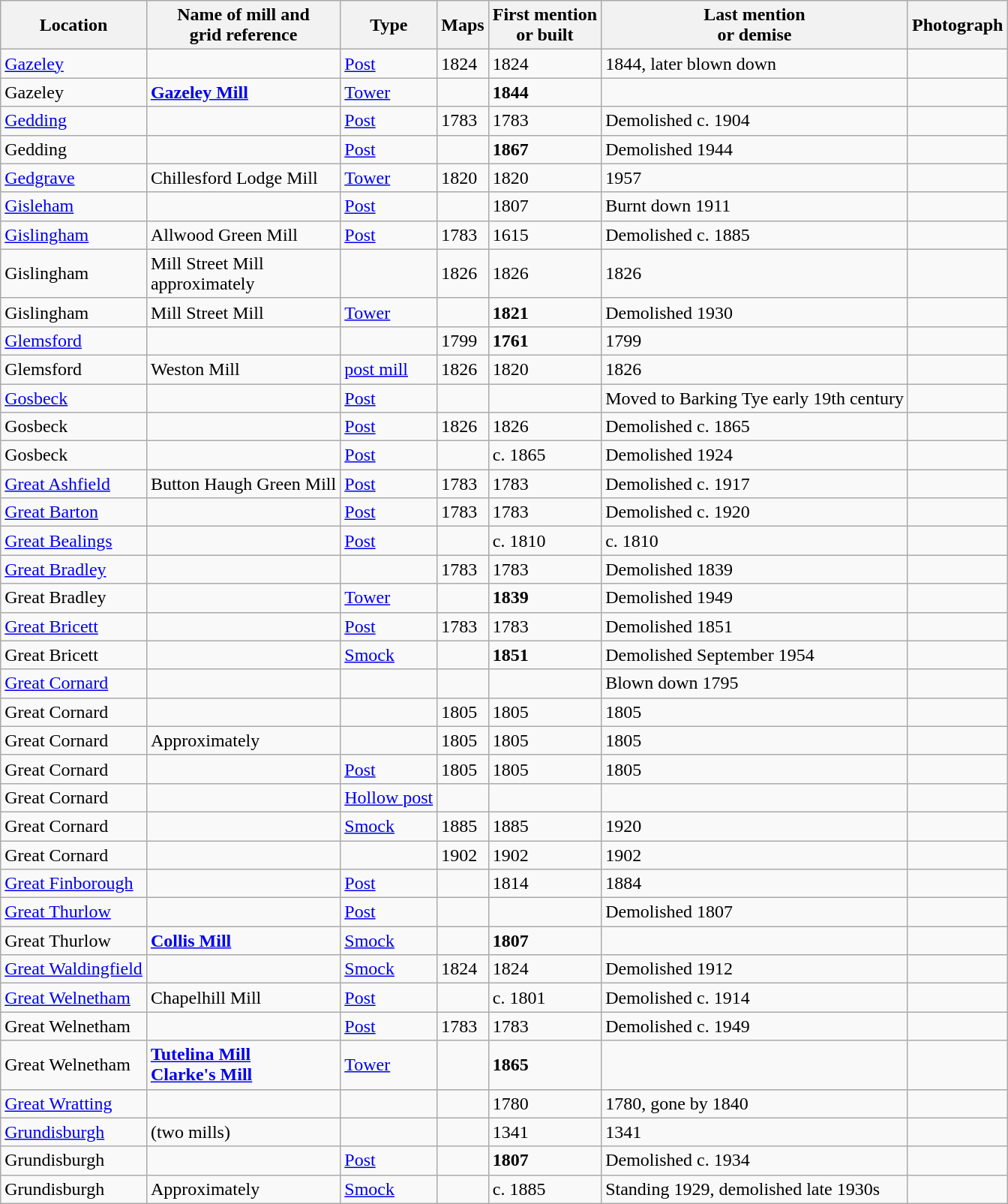<table class="wikitable">
<tr>
<th>Location</th>
<th>Name of mill and<br>grid reference</th>
<th>Type</th>
<th>Maps</th>
<th>First mention<br>or built</th>
<th>Last mention<br> or demise</th>
<th>Photograph</th>
</tr>
<tr>
<td><a href='#'>Gazeley</a></td>
<td></td>
<td><a href='#'>Post</a></td>
<td>1824</td>
<td>1824</td>
<td>1844, later blown down</td>
<td></td>
</tr>
<tr>
<td>Gazeley</td>
<td><strong><a href='#'>Gazeley Mill</a></strong><br></td>
<td><a href='#'>Tower</a></td>
<td></td>
<td><strong>1844</strong></td>
<td></td>
<td></td>
</tr>
<tr>
<td><a href='#'>Gedding</a></td>
<td></td>
<td><a href='#'>Post</a></td>
<td>1783</td>
<td>1783</td>
<td>Demolished c. 1904</td>
<td></td>
</tr>
<tr>
<td>Gedding</td>
<td></td>
<td><a href='#'>Post</a></td>
<td></td>
<td><strong>1867</strong></td>
<td>Demolished 1944</td>
<td></td>
</tr>
<tr>
<td><a href='#'>Gedgrave</a></td>
<td>Chillesford Lodge Mill<br></td>
<td><a href='#'>Tower</a></td>
<td>1820</td>
<td>1820</td>
<td>1957</td>
<td></td>
</tr>
<tr>
<td><a href='#'>Gisleham</a></td>
<td></td>
<td><a href='#'>Post</a></td>
<td></td>
<td>1807</td>
<td>Burnt down 1911</td>
<td></td>
</tr>
<tr>
<td><a href='#'>Gislingham</a></td>
<td>Allwood Green Mill<br></td>
<td><a href='#'>Post</a></td>
<td>1783</td>
<td>1615</td>
<td>Demolished c. 1885</td>
<td></td>
</tr>
<tr>
<td>Gislingham</td>
<td>Mill Street Mill<br>approximately<br></td>
<td></td>
<td>1826</td>
<td>1826</td>
<td>1826</td>
<td></td>
</tr>
<tr>
<td>Gislingham</td>
<td>Mill Street Mill<br></td>
<td><a href='#'>Tower</a></td>
<td></td>
<td><strong>1821</strong></td>
<td>Demolished 1930</td>
<td></td>
</tr>
<tr>
<td><a href='#'>Glemsford</a></td>
<td></td>
<td></td>
<td>1799</td>
<td><strong>1761</strong></td>
<td>1799</td>
<td></td>
</tr>
<tr>
<td>Glemsford</td>
<td>Weston Mill<br></td>
<td><a href='#'>post mill</a></td>
<td>1826</td>
<td>1820</td>
<td>1826</td>
<td></td>
</tr>
<tr>
<td><a href='#'>Gosbeck</a></td>
<td></td>
<td><a href='#'>Post</a></td>
<td></td>
<td></td>
<td>Moved to Barking Tye early 19th century</td>
<td></td>
</tr>
<tr>
<td>Gosbeck</td>
<td></td>
<td><a href='#'>Post</a></td>
<td>1826</td>
<td>1826</td>
<td>Demolished c. 1865</td>
<td></td>
</tr>
<tr>
<td>Gosbeck</td>
<td></td>
<td><a href='#'>Post</a></td>
<td></td>
<td>c. 1865</td>
<td>Demolished 1924<br></td>
<td></td>
</tr>
<tr>
<td><a href='#'>Great Ashfield</a></td>
<td>Button Haugh Green Mill<br></td>
<td><a href='#'>Post</a></td>
<td>1783</td>
<td>1783</td>
<td>Demolished c. 1917</td>
<td></td>
</tr>
<tr>
<td><a href='#'>Great Barton</a></td>
<td></td>
<td><a href='#'>Post</a></td>
<td>1783</td>
<td>1783</td>
<td>Demolished c. 1920</td>
<td></td>
</tr>
<tr>
<td><a href='#'>Great Bealings</a></td>
<td></td>
<td><a href='#'>Post</a></td>
<td></td>
<td>c. 1810</td>
<td>c. 1810</td>
<td></td>
</tr>
<tr>
<td><a href='#'>Great Bradley</a></td>
<td></td>
<td></td>
<td>1783</td>
<td>1783</td>
<td>Demolished 1839</td>
<td></td>
</tr>
<tr>
<td>Great Bradley</td>
<td></td>
<td><a href='#'>Tower</a></td>
<td></td>
<td><strong>1839</strong></td>
<td>Demolished 1949</td>
<td></td>
</tr>
<tr>
<td><a href='#'>Great Bricett</a></td>
<td></td>
<td><a href='#'>Post</a></td>
<td>1783</td>
<td>1783</td>
<td>Demolished 1851</td>
<td></td>
</tr>
<tr>
<td>Great Bricett</td>
<td></td>
<td><a href='#'>Smock</a></td>
<td></td>
<td><strong>1851</strong></td>
<td>Demolished September 1954</td>
<td></td>
</tr>
<tr>
<td><a href='#'>Great Cornard</a></td>
<td></td>
<td></td>
<td></td>
<td></td>
<td>Blown down 1795</td>
<td></td>
</tr>
<tr>
<td>Great Cornard</td>
<td></td>
<td></td>
<td>1805</td>
<td>1805</td>
<td>1805</td>
<td></td>
</tr>
<tr>
<td>Great Cornard</td>
<td>Approximately<br></td>
<td></td>
<td>1805</td>
<td>1805</td>
<td>1805</td>
<td></td>
</tr>
<tr>
<td>Great Cornard</td>
<td></td>
<td><a href='#'>Post</a></td>
<td>1805</td>
<td>1805</td>
<td>1805</td>
<td></td>
</tr>
<tr>
<td>Great Cornard</td>
<td></td>
<td><a href='#'>Hollow post</a></td>
<td></td>
<td></td>
<td></td>
<td></td>
</tr>
<tr>
<td>Great Cornard</td>
<td></td>
<td><a href='#'>Smock</a></td>
<td>1885</td>
<td>1885</td>
<td>1920</td>
<td></td>
</tr>
<tr>
<td>Great Cornard</td>
<td></td>
<td></td>
<td>1902</td>
<td>1902</td>
<td>1902</td>
<td></td>
</tr>
<tr>
<td><a href='#'>Great Finborough</a></td>
<td></td>
<td><a href='#'>Post</a></td>
<td></td>
<td>1814</td>
<td>1884</td>
<td></td>
</tr>
<tr>
<td><a href='#'>Great Thurlow</a></td>
<td></td>
<td><a href='#'>Post</a></td>
<td></td>
<td></td>
<td>Demolished 1807</td>
<td></td>
</tr>
<tr>
<td>Great Thurlow</td>
<td><strong><a href='#'>Collis Mill</a></strong><br></td>
<td><a href='#'>Smock</a></td>
<td></td>
<td><strong>1807</strong></td>
<td></td>
<td></td>
</tr>
<tr>
<td><a href='#'>Great Waldingfield</a></td>
<td></td>
<td><a href='#'>Smock</a></td>
<td>1824</td>
<td>1824</td>
<td>Demolished 1912</td>
<td></td>
</tr>
<tr>
<td><a href='#'>Great Welnetham</a></td>
<td>Chapelhill Mill<br></td>
<td><a href='#'>Post</a></td>
<td></td>
<td>c. 1801</td>
<td>Demolished c. 1914</td>
<td></td>
</tr>
<tr>
<td>Great Welnetham</td>
<td></td>
<td><a href='#'>Post</a></td>
<td>1783</td>
<td>1783</td>
<td>Demolished c. 1949</td>
<td></td>
</tr>
<tr>
<td>Great Welnetham</td>
<td><strong><a href='#'>Tutelina Mill<br>Clarke's Mill</a></strong><br></td>
<td><a href='#'>Tower</a></td>
<td></td>
<td><strong>1865</strong></td>
<td></td>
<td></td>
</tr>
<tr>
<td><a href='#'>Great Wratting</a></td>
<td></td>
<td></td>
<td></td>
<td>1780</td>
<td>1780, gone by 1840</td>
<td></td>
</tr>
<tr>
<td><a href='#'>Grundisburgh</a></td>
<td>(two mills)</td>
<td></td>
<td></td>
<td>1341</td>
<td>1341</td>
<td></td>
</tr>
<tr>
<td>Grundisburgh</td>
<td></td>
<td><a href='#'>Post</a></td>
<td></td>
<td><strong>1807</strong></td>
<td>Demolished c. 1934<br></td>
<td></td>
</tr>
<tr>
<td>Grundisburgh</td>
<td>Approximately<br></td>
<td><a href='#'>Smock</a></td>
<td></td>
<td>c. 1885</td>
<td>Standing 1929, demolished late 1930s</td>
<td></td>
</tr>
</table>
